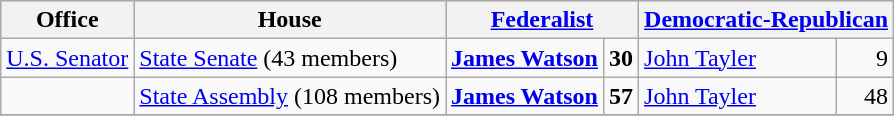<table class=wikitable>
<tr bgcolor=lightgrey>
<th>Office</th>
<th>House</th>
<th colspan="2"><a href='#'>Federalist</a></th>
<th colspan="2"><a href='#'>Democratic-Republican</a></th>
</tr>
<tr>
<td><a href='#'>U.S. Senator</a></td>
<td><a href='#'>State Senate</a> (43 members)</td>
<td><strong><a href='#'>James Watson</a></strong></td>
<td align="right"><strong>30</strong></td>
<td><a href='#'>John Tayler</a></td>
<td align="right">9</td>
</tr>
<tr>
<td></td>
<td><a href='#'>State Assembly</a> (108 members)</td>
<td><strong><a href='#'>James Watson</a></strong></td>
<td align="right"><strong>57</strong></td>
<td><a href='#'>John Tayler</a></td>
<td align="right">48</td>
</tr>
<tr>
</tr>
</table>
